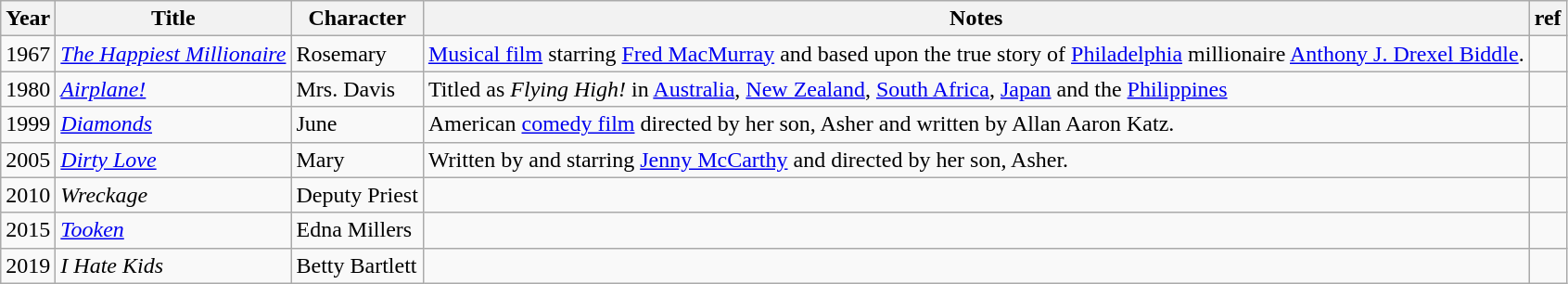<table class="wikitable sortable plainrowheaders">
<tr>
<th>Year</th>
<th>Title</th>
<th>Character</th>
<th>Notes</th>
<th>ref</th>
</tr>
<tr>
<td>1967</td>
<td><em><a href='#'>The Happiest Millionaire</a></em></td>
<td>Rosemary</td>
<td><a href='#'>Musical film</a> starring <a href='#'>Fred MacMurray</a> and based upon the true story of <a href='#'>Philadelphia</a> millionaire <a href='#'>Anthony J. Drexel Biddle</a>.</td>
<td></td>
</tr>
<tr>
<td>1980</td>
<td><em><a href='#'>Airplane!</a></em></td>
<td>Mrs. Davis</td>
<td>Titled as <em>Flying High!</em> in <a href='#'>Australia</a>, <a href='#'>New Zealand</a>, <a href='#'>South Africa</a>, <a href='#'>Japan</a> and the <a href='#'>Philippines</a></td>
<td></td>
</tr>
<tr>
<td>1999</td>
<td><em><a href='#'>Diamonds</a></em></td>
<td>June</td>
<td>American <a href='#'>comedy film</a> directed by her son, Asher and written by Allan Aaron Katz.</td>
<td></td>
</tr>
<tr>
<td>2005</td>
<td><em><a href='#'>Dirty Love</a></em></td>
<td>Mary</td>
<td>Written by and starring <a href='#'>Jenny McCarthy</a> and directed by her son, Asher.</td>
<td></td>
</tr>
<tr>
<td>2010</td>
<td><em>Wreckage</em></td>
<td>Deputy Priest</td>
<td></td>
<td></td>
</tr>
<tr>
<td>2015</td>
<td><em><a href='#'>Tooken</a></em></td>
<td>Edna Millers</td>
<td></td>
<td></td>
</tr>
<tr>
<td>2019</td>
<td><em>I Hate Kids</em></td>
<td>Betty Bartlett</td>
<td></td>
<td></td>
</tr>
</table>
